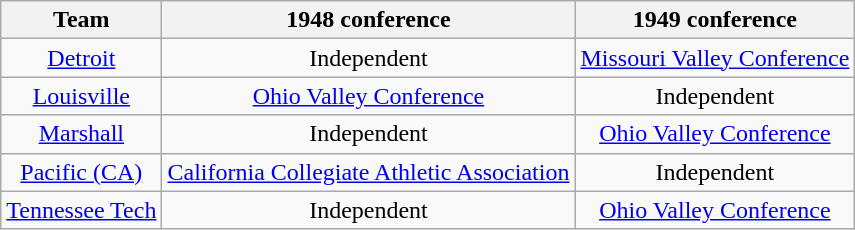<table class="wikitable sortable">
<tr>
<th>Team</th>
<th>1948 conference</th>
<th>1949 conference</th>
</tr>
<tr style="text-align:center;">
<td><a href='#'>Detroit</a></td>
<td>Independent</td>
<td><a href='#'>Missouri Valley Conference</a></td>
</tr>
<tr style="text-align:center;">
<td><a href='#'>Louisville</a></td>
<td><a href='#'>Ohio Valley Conference</a></td>
<td>Independent</td>
</tr>
<tr style="text-align:center;">
<td><a href='#'>Marshall</a></td>
<td>Independent</td>
<td><a href='#'>Ohio Valley Conference</a></td>
</tr>
<tr style="text-align:center;">
<td><a href='#'>Pacific (CA)</a></td>
<td><a href='#'>California Collegiate Athletic Association</a></td>
<td>Independent</td>
</tr>
<tr style="text-align:center;">
<td><a href='#'>Tennessee Tech</a></td>
<td>Independent</td>
<td><a href='#'>Ohio Valley Conference</a></td>
</tr>
</table>
